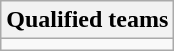<table class="wikitable">
<tr>
<th>Qualified teams</th>
</tr>
<tr>
<td></td>
</tr>
</table>
